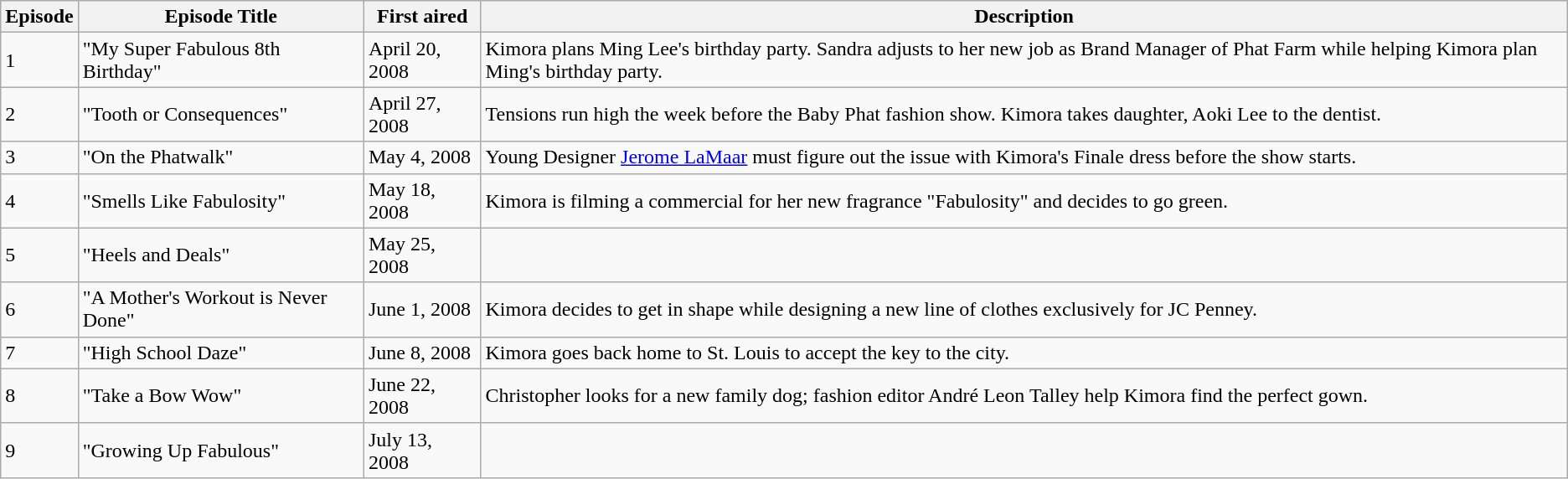<table class="wikitable">
<tr>
<th>Episode</th>
<th>Episode Title</th>
<th>First aired</th>
<th>Description</th>
</tr>
<tr>
<td>1</td>
<td>"My Super Fabulous 8th Birthday"</td>
<td>April 20, 2008</td>
<td>Kimora plans Ming Lee's birthday party. Sandra adjusts to her new job as Brand Manager of Phat Farm while helping Kimora plan Ming's birthday party.</td>
</tr>
<tr>
<td>2</td>
<td>"Tooth or Consequences"</td>
<td>April 27, 2008</td>
<td>Tensions run high the week before the Baby Phat fashion show. Kimora takes daughter, Aoki Lee to the dentist.</td>
</tr>
<tr>
<td>3</td>
<td>"On the Phatwalk"</td>
<td>May 4, 2008</td>
<td>Young Designer <a href='#'>Jerome LaMaar</a> must figure out the issue with Kimora's Finale dress before the show starts.</td>
</tr>
<tr>
<td>4</td>
<td>"Smells Like Fabulosity"</td>
<td>May 18, 2008</td>
<td>Kimora is filming a commercial for her new fragrance "Fabulosity" and decides to go green.</td>
</tr>
<tr>
<td>5</td>
<td>"Heels and Deals"</td>
<td>May 25, 2008</td>
<td></td>
</tr>
<tr>
<td>6</td>
<td>"A Mother's Workout is Never Done"</td>
<td>June 1, 2008</td>
<td>Kimora decides to get in shape while designing a new line of clothes exclusively for JC Penney.</td>
</tr>
<tr>
<td>7</td>
<td>"High School Daze"</td>
<td>June 8, 2008</td>
<td>Kimora goes back home to St. Louis to accept the key to the city.</td>
</tr>
<tr>
<td>8</td>
<td>"Take a Bow Wow"</td>
<td>June 22, 2008</td>
<td>Christopher looks for a new family dog; fashion editor André Leon Talley help Kimora find the perfect gown.</td>
</tr>
<tr>
<td>9</td>
<td>"Growing Up Fabulous"</td>
<td>July 13, 2008</td>
<td></td>
</tr>
</table>
